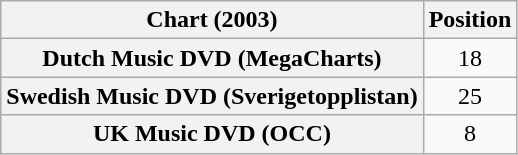<table class="wikitable plainrowheaders sortable" style="text-align:center;">
<tr>
<th scope="col">Chart (2003)</th>
<th scope="col">Position</th>
</tr>
<tr>
<th scope="row">Dutch Music DVD (MegaCharts)</th>
<td>18</td>
</tr>
<tr>
<th scope="row">Swedish Music DVD (Sverigetopplistan)</th>
<td>25</td>
</tr>
<tr>
<th scope="row">UK Music DVD (OCC)</th>
<td>8</td>
</tr>
</table>
